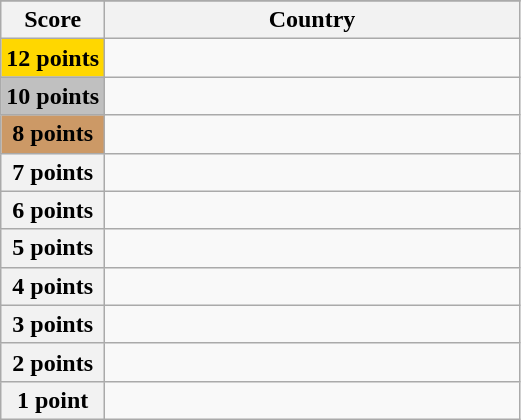<table class="wikitable">
<tr>
</tr>
<tr>
<th scope="col" width="20%">Score</th>
<th scope="col">Country</th>
</tr>
<tr>
<th scope="row" style="background:gold">12 points</th>
<td></td>
</tr>
<tr>
<th scope="row" style="background:silver">10 points</th>
<td></td>
</tr>
<tr>
<th scope="row" style="background:#CC9966">8 points</th>
<td></td>
</tr>
<tr>
<th scope="row">7 points</th>
<td></td>
</tr>
<tr>
<th scope="row">6 points</th>
<td></td>
</tr>
<tr>
<th scope="row">5 points</th>
<td></td>
</tr>
<tr>
<th scope="row">4 points</th>
<td></td>
</tr>
<tr>
<th scope="row">3 points</th>
<td></td>
</tr>
<tr>
<th scope="row">2 points</th>
<td></td>
</tr>
<tr>
<th scope="row">1 point</th>
<td></td>
</tr>
</table>
